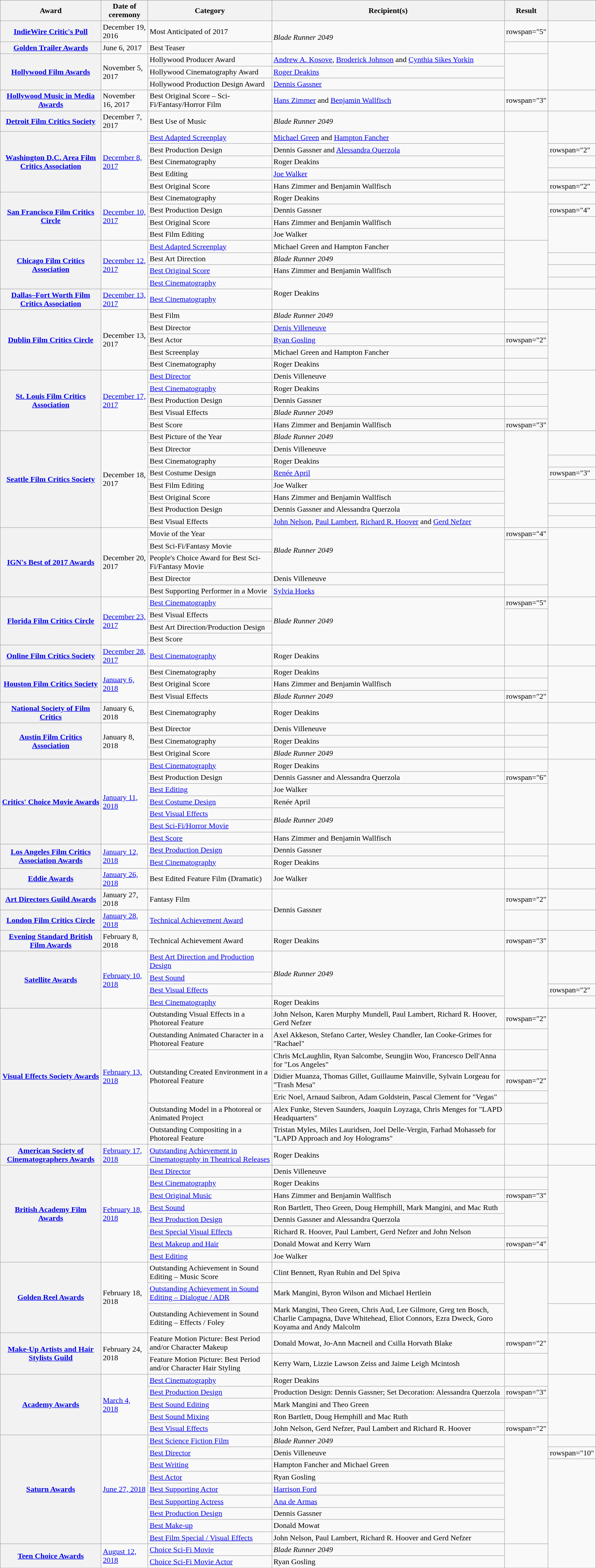<table class="wikitable sortable plainrowheaders">
<tr style="background:#ccc; text-align:center;">
<th scope="col">Award</th>
<th scope="col">Date of ceremony</th>
<th scope="col">Category</th>
<th scope="col">Recipient(s)</th>
<th scope="col">Result</th>
<th scope="col" class="unsortable"></th>
</tr>
<tr>
<th scope="row"><a href='#'>IndieWire Critic's Poll</a></th>
<td>December 19, 2016</td>
<td>Most Anticipated of 2017</td>
<td rowspan="2"><em>Blade Runner 2049</em></td>
<td>rowspan="5" </td>
<td style="text-align:center;"></td>
</tr>
<tr>
<th scope="row"><a href='#'>Golden Trailer Awards</a></th>
<td>June 6, 2017</td>
<td>Best Teaser</td>
<td style="text-align:center;"></td>
</tr>
<tr>
<th scope="row" rowspan="3"><a href='#'>Hollywood Film Awards</a></th>
<td rowspan="3">November 5, 2017</td>
<td>Hollywood Producer Award</td>
<td><a href='#'>Andrew A. Kosove</a>, <a href='#'>Broderick Johnson</a> and <a href='#'>Cynthia Sikes Yorkin</a></td>
<td rowspan="3" style="text-align:center;"></td>
</tr>
<tr>
<td>Hollywood Cinematography Award</td>
<td><a href='#'>Roger Deakins</a></td>
</tr>
<tr>
<td>Hollywood Production Design Award</td>
<td><a href='#'>Dennis Gassner</a></td>
</tr>
<tr>
<th scope="row"><a href='#'>Hollywood Music in Media Awards</a></th>
<td>November 16, 2017</td>
<td>Best Original Score – Sci-Fi/Fantasy/Horror Film</td>
<td><a href='#'>Hans Zimmer</a> and <a href='#'>Benjamin Wallfisch</a></td>
<td>rowspan="3" </td>
<td style="text-align:center;"></td>
</tr>
<tr>
<th scope="row"><a href='#'>Detroit Film Critics Society</a></th>
<td>December 7, 2017</td>
<td>Best Use of Music</td>
<td><em>Blade Runner 2049</em></td>
<td style="text-align:center;"> <br></td>
</tr>
<tr>
<th scope="row" rowspan="5"><a href='#'>Washington D.C. Area Film Critics Association</a></th>
<td rowspan="5"><a href='#'>December 8, 2017</a></td>
<td><a href='#'>Best Adapted Screenplay</a></td>
<td><a href='#'>Michael Green</a> and <a href='#'>Hampton Fancher</a></td>
<td rowspan="5" style="text-align:center;"></td>
</tr>
<tr>
<td>Best Production Design</td>
<td>Dennis Gassner and <a href='#'>Alessandra Querzola</a></td>
<td>rowspan="2" </td>
</tr>
<tr>
<td>Best Cinematography</td>
<td>Roger Deakins</td>
</tr>
<tr>
<td>Best Editing</td>
<td><a href='#'>Joe Walker</a></td>
<td></td>
</tr>
<tr>
<td>Best Original Score</td>
<td>Hans Zimmer and Benjamin Wallfisch</td>
<td>rowspan="2" </td>
</tr>
<tr>
<th scope="row" rowspan="4"><a href='#'>San Francisco Film Critics Circle</a></th>
<td rowspan="4"><a href='#'>December 10, 2017</a></td>
<td>Best Cinematography</td>
<td>Roger Deakins</td>
<td rowspan="4" style="text-align:center;"></td>
</tr>
<tr>
<td>Best Production Design</td>
<td>Dennis Gassner</td>
<td>rowspan="4" </td>
</tr>
<tr>
<td>Best Original Score</td>
<td>Hans Zimmer and Benjamin Wallfisch</td>
</tr>
<tr>
<td>Best Film Editing</td>
<td>Joe Walker</td>
</tr>
<tr>
<th scope="row" rowspan="4"><a href='#'>Chicago Film Critics Association</a></th>
<td rowspan="4"><a href='#'>December 12, 2017</a></td>
<td><a href='#'>Best Adapted Screenplay</a></td>
<td>Michael Green and Hampton Fancher</td>
<td rowspan="4" style="text-align:center;"></td>
</tr>
<tr>
<td>Best Art Direction</td>
<td><em>Blade Runner 2049</em></td>
<td></td>
</tr>
<tr>
<td><a href='#'>Best Original Score</a></td>
<td>Hans Zimmer and Benjamin Wallfisch</td>
<td></td>
</tr>
<tr>
<td><a href='#'>Best Cinematography</a></td>
<td rowspan="2">Roger Deakins</td>
<td></td>
</tr>
<tr>
<th scope="row"><a href='#'>Dallas–Fort Worth Film Critics Association</a></th>
<td><a href='#'>December 13, 2017</a></td>
<td><a href='#'>Best Cinematography</a></td>
<td></td>
<td style="text-align:center;"></td>
</tr>
<tr>
<th scope="row" rowspan="5"><a href='#'>Dublin Film Critics Circle</a></th>
<td rowspan="5">December 13, 2017</td>
<td>Best Film</td>
<td><em>Blade Runner 2049</em></td>
<td></td>
<td rowspan="5" style="text-align:center;"></td>
</tr>
<tr>
<td>Best Director</td>
<td><a href='#'>Denis Villeneuve</a></td>
<td></td>
</tr>
<tr>
<td>Best Actor</td>
<td><a href='#'>Ryan Gosling</a></td>
<td>rowspan="2" </td>
</tr>
<tr>
<td>Best Screenplay</td>
<td>Michael Green and Hampton Fancher</td>
</tr>
<tr>
<td>Best Cinematography</td>
<td>Roger Deakins</td>
<td></td>
</tr>
<tr>
<th scope="row" rowspan="5"><a href='#'>St. Louis Film Critics Association</a></th>
<td rowspan="5"><a href='#'>December 17, 2017</a></td>
<td><a href='#'>Best Director</a></td>
<td>Denis Villeneuve</td>
<td></td>
<td rowspan="5" style="text-align:center;"></td>
</tr>
<tr>
<td><a href='#'>Best Cinematography</a></td>
<td>Roger Deakins</td>
<td></td>
</tr>
<tr>
<td>Best Production Design</td>
<td>Dennis Gassner</td>
<td></td>
</tr>
<tr>
<td>Best Visual Effects</td>
<td><em>Blade Runner 2049</em></td>
<td></td>
</tr>
<tr>
<td>Best Score</td>
<td>Hans Zimmer and Benjamin Wallfisch</td>
<td>rowspan="3" </td>
</tr>
<tr>
<th scope="row" rowspan="8"><a href='#'>Seattle Film Critics Society</a></th>
<td rowspan="8">December 18, 2017</td>
<td>Best Picture of the Year</td>
<td><em>Blade Runner 2049</em></td>
<td rowspan="8" style="text-align:center;"> <br></td>
</tr>
<tr>
<td>Best Director</td>
<td>Denis Villeneuve</td>
</tr>
<tr>
<td>Best Cinematography</td>
<td>Roger Deakins</td>
<td></td>
</tr>
<tr>
<td>Best Costume Design</td>
<td><a href='#'>Renée April</a></td>
<td>rowspan="3" </td>
</tr>
<tr>
<td>Best Film Editing</td>
<td>Joe Walker</td>
</tr>
<tr>
<td>Best Original Score</td>
<td>Hans Zimmer and Benjamin Wallfisch</td>
</tr>
<tr>
<td>Best Production Design</td>
<td>Dennis Gassner and Alessandra Querzola</td>
<td></td>
</tr>
<tr>
<td>Best Visual Effects</td>
<td><a href='#'>John Nelson</a>, <a href='#'>Paul Lambert</a>, <a href='#'>Richard R. Hoover</a> and <a href='#'>Gerd Nefzer</a></td>
<td></td>
</tr>
<tr>
<th scope="row" rowspan="5"><a href='#'>IGN's Best of 2017 Awards</a></th>
<td rowspan="5">December 20, 2017</td>
<td>Movie of the Year</td>
<td rowspan="3"><em>Blade Runner 2049</em></td>
<td>rowspan="4" </td>
<td rowspan="5" style="text-align:center;"> <br> <br> <br></td>
</tr>
<tr>
<td>Best Sci-Fi/Fantasy Movie</td>
</tr>
<tr>
<td>People's Choice Award for Best Sci-Fi/Fantasy Movie</td>
</tr>
<tr>
<td>Best Director</td>
<td>Denis Villeneuve</td>
</tr>
<tr>
<td>Best Supporting Performer in a Movie</td>
<td><a href='#'>Sylvia Hoeks</a></td>
<td></td>
</tr>
<tr>
<th scope="row" rowspan="4"><a href='#'>Florida Film Critics Circle</a></th>
<td rowspan="4"><a href='#'>December 23, 2017</a></td>
<td><a href='#'>Best Cinematography</a></td>
<td rowspan="4"><em>Blade Runner 2049</em></td>
<td>rowspan="5" </td>
<td rowspan="4" style="text-align:center;"></td>
</tr>
<tr>
<td>Best Visual Effects</td>
</tr>
<tr>
<td>Best Art Direction/Production Design</td>
</tr>
<tr>
<td>Best Score</td>
</tr>
<tr>
<th scope="row"><a href='#'>Online Film Critics Society</a></th>
<td><a href='#'>December 28, 2017</a></td>
<td><a href='#'>Best Cinematography</a></td>
<td>Roger Deakins</td>
<td style="text-align:center;"></td>
</tr>
<tr>
<th scope="row" rowspan="3"><a href='#'>Houston Film Critics Society</a></th>
<td rowspan="3"><a href='#'>January 6, 2018</a></td>
<td>Best Cinematography</td>
<td>Roger Deakins</td>
<td></td>
<td rowspan="3" style="text-align:center;"> <br></td>
</tr>
<tr>
<td>Best Original Score</td>
<td>Hans Zimmer and Benjamin Wallfisch</td>
<td></td>
</tr>
<tr>
<td>Best Visual Effects</td>
<td><em>Blade Runner 2049</em></td>
<td>rowspan="2" </td>
</tr>
<tr>
<th scope="row"><a href='#'>National Society of Film Critics</a></th>
<td>January 6, 2018</td>
<td>Best Cinematography</td>
<td>Roger Deakins</td>
<td style="text-align:center;"></td>
</tr>
<tr>
<th scope="row" rowspan="3"><a href='#'>Austin Film Critics Association</a></th>
<td rowspan="3">January 8, 2018</td>
<td>Best Director</td>
<td>Denis Villeneuve</td>
<td></td>
<td rowspan="3" style="text-align:center;"> <br></td>
</tr>
<tr>
<td>Best Cinematography</td>
<td>Roger Deakins</td>
<td></td>
</tr>
<tr>
<td>Best Original Score</td>
<td><em>Blade Runner 2049</em></td>
<td></td>
</tr>
<tr>
<th scope="row" rowspan="7"><a href='#'>Critics' Choice Movie Awards</a></th>
<td rowspan="7"><a href='#'>January 11, 2018</a></td>
<td><a href='#'>Best Cinematography</a></td>
<td>Roger Deakins</td>
<td></td>
<td rowspan="7" style="text-align:center;"> <br></td>
</tr>
<tr>
<td>Best Production Design</td>
<td>Dennis Gassner and Alessandra Querzola</td>
<td>rowspan="6" </td>
</tr>
<tr>
<td><a href='#'>Best Editing</a></td>
<td>Joe Walker</td>
</tr>
<tr>
<td><a href='#'>Best Costume Design</a></td>
<td>Renée April</td>
</tr>
<tr>
<td><a href='#'>Best Visual Effects</a></td>
<td rowspan="2"><em>Blade Runner 2049</em></td>
</tr>
<tr>
<td><a href='#'>Best Sci-Fi/Horror Movie</a></td>
</tr>
<tr>
<td><a href='#'>Best Score</a></td>
<td>Hans Zimmer and Benjamin Wallfisch</td>
</tr>
<tr>
<th scope="row" rowspan="2"><a href='#'>Los Angeles Film Critics Association Awards</a></th>
<td rowspan="2"><a href='#'>January 12, 2018</a></td>
<td><a href='#'>Best Production Design</a></td>
<td>Dennis Gassner</td>
<td></td>
<td rowspan="2" style="text-align:center;"></td>
</tr>
<tr>
<td><a href='#'>Best Cinematography</a></td>
<td>Roger Deakins</td>
<td></td>
</tr>
<tr>
<th scope="row"><a href='#'>Eddie Awards</a></th>
<td><a href='#'>January 26, 2018</a></td>
<td>Best Edited Feature Film (Dramatic)</td>
<td>Joe Walker</td>
<td></td>
<td style="text-align:center;"> <br></td>
</tr>
<tr>
<th scope="row"><a href='#'>Art Directors Guild Awards</a></th>
<td>January 27, 2018</td>
<td>Fantasy Film</td>
<td rowspan="2">Dennis Gassner</td>
<td>rowspan="2" </td>
<td style="text-align:center;"> <br></td>
</tr>
<tr>
<th scope="row"><a href='#'>London Film Critics Circle</a></th>
<td><a href='#'>January 28, 2018</a></td>
<td><a href='#'>Technical Achievement Award</a></td>
<td style="text-align:center;"> <br></td>
</tr>
<tr>
<th scope="row"><a href='#'>Evening Standard British Film Awards</a></th>
<td>February 8, 2018</td>
<td>Technical Achievement Award</td>
<td>Roger Deakins</td>
<td>rowspan="3" </td>
<td style="text-align:center;"> <br></td>
</tr>
<tr>
<th scope="row" rowspan="4"><a href='#'>Satellite Awards</a></th>
<td rowspan="4"><a href='#'>February 10, 2018</a></td>
<td><a href='#'>Best Art Direction and Production Design</a></td>
<td rowspan="3"><em>Blade Runner 2049</em></td>
<td rowspan="4" style="text-align:center;"> <br></td>
</tr>
<tr>
<td><a href='#'>Best Sound</a></td>
</tr>
<tr>
<td><a href='#'>Best Visual Effects</a></td>
<td>rowspan="2" </td>
</tr>
<tr>
<td><a href='#'>Best Cinematography</a></td>
<td>Roger Deakins</td>
</tr>
<tr>
<th scope="row" rowspan="7"><a href='#'>Visual Effects Society Awards</a></th>
<td rowspan="7"><a href='#'>February 13, 2018</a></td>
<td>Outstanding Visual Effects in a Photoreal Feature</td>
<td>John Nelson, Karen Murphy Mundell, Paul Lambert, Richard R. Hoover, Gerd Nefzer</td>
<td>rowspan="2" </td>
<td rowspan="7"> <br></td>
</tr>
<tr>
<td>Outstanding Animated Character in a Photoreal Feature</td>
<td>Axel Akkeson, Stefano Carter, Wesley Chandler, Ian Cooke-Grimes for "Rachael"</td>
</tr>
<tr>
<td rowspan="3">Outstanding Created Environment in a Photoreal Feature</td>
<td>Chris McLaughlin, Ryan Salcombe, Seungjin Woo, Francesco Dell'Anna for "Los Angeles"</td>
<td></td>
</tr>
<tr>
<td>Didier Muanza, Thomas Gillet, Guillaume Mainville, Sylvain Lorgeau for "Trash Mesa"</td>
<td>rowspan="2" </td>
</tr>
<tr>
<td>Eric Noel, Arnaud Saibron, Adam Goldstein, Pascal Clement for "Vegas"</td>
</tr>
<tr>
<td>Outstanding Model in a Photoreal or Animated Project</td>
<td>Alex Funke, Steven Saunders, Joaquin Loyzaga, Chris Menges for "LAPD Headquarters"</td>
<td></td>
</tr>
<tr>
<td>Outstanding Compositing in a Photoreal Feature</td>
<td>Tristan Myles, Miles Lauridsen, Joel Delle-Vergin, Farhad Mohasseb for "LAPD Approach and Joy Holograms"</td>
<td></td>
</tr>
<tr>
<th scope="row"><a href='#'>American Society of Cinematographers Awards</a></th>
<td><a href='#'>February 17, 2018</a></td>
<td><a href='#'>Outstanding Achievement in Cinematography in Theatrical Releases</a></td>
<td>Roger Deakins</td>
<td></td>
<td><br></td>
</tr>
<tr>
<th scope="row" rowspan="8"><a href='#'>British Academy Film Awards</a></th>
<td rowspan="8"><a href='#'>February 18, 2018</a></td>
<td><a href='#'>Best Director</a></td>
<td>Denis Villeneuve</td>
<td></td>
<td rowspan="8" style="text-align:center;"></td>
</tr>
<tr>
<td><a href='#'>Best Cinematography</a></td>
<td>Roger Deakins</td>
<td></td>
</tr>
<tr>
<td><a href='#'>Best Original Music</a></td>
<td>Hans Zimmer and Benjamin Wallfisch</td>
<td>rowspan="3" </td>
</tr>
<tr>
<td><a href='#'>Best Sound</a></td>
<td>Ron Bartlett, Theo Green, Doug Hemphill, Mark Mangini, and Mac Ruth</td>
</tr>
<tr>
<td><a href='#'>Best Production Design</a></td>
<td>Dennis Gassner and Alessandra Querzola</td>
</tr>
<tr>
<td><a href='#'>Best Special Visual Effects</a></td>
<td>Richard R. Hoover, Paul Lambert, Gerd Nefzer and John Nelson</td>
<td></td>
</tr>
<tr>
<td><a href='#'>Best Makeup and Hair</a></td>
<td>Donald Mowat and Kerry Warn</td>
<td>rowspan="4" </td>
</tr>
<tr>
<td><a href='#'>Best Editing</a></td>
<td>Joe Walker</td>
</tr>
<tr>
<th scope="row" rowspan="3"><a href='#'>Golden Reel Awards</a></th>
<td rowspan="3">February 18, 2018</td>
<td>Outstanding Achievement in Sound Editing – Music Score</td>
<td>Clint Bennett, Ryan Rubin and Del Spiva</td>
<td rowspan="3" style="text-align:center;"> <br></td>
</tr>
<tr>
<td><a href='#'>Outstanding Achievement in Sound Editing – Dialogue / ADR</a></td>
<td>Mark Mangini, Byron Wilson and Michael Hertlein</td>
</tr>
<tr>
<td>Outstanding Achievement in Sound Editing – Effects / Foley</td>
<td>Mark Mangini, Theo Green, Chris Aud, Lee Gilmore, Greg ten Bosch, Charlie Campagna, Dave Whitehead, Eliot Connors, Ezra Dweck, Goro Koyama and Andy Malcolm</td>
<td></td>
</tr>
<tr>
<th scope="row" rowspan="2"><a href='#'>Make-Up Artists and Hair Stylists Guild</a></th>
<td rowspan="2">February 24, 2018</td>
<td>Feature Motion Picture: Best Period and/or Character Makeup</td>
<td>Donald Mowat, Jo-Ann Macneil and Csilla Horvath Blake</td>
<td>rowspan="2" </td>
<td rowspan="2" style="text-align:center;"> <br></td>
</tr>
<tr>
<td>Feature Motion Picture: Best Period and/or Character Hair Styling</td>
<td>Kerry Warn, Lizzie Lawson Zeiss and Jaime Leigh Mcintosh</td>
</tr>
<tr>
<th scope="row" rowspan="5"><a href='#'>Academy Awards</a></th>
<td rowspan="5"><a href='#'>March 4, 2018</a></td>
<td><a href='#'>Best Cinematography</a></td>
<td>Roger Deakins</td>
<td></td>
<td rowspan="5" style="text-align:center;"> <br></td>
</tr>
<tr>
<td><a href='#'>Best Production Design</a></td>
<td>Production Design: Dennis Gassner; Set Decoration: Alessandra Querzola</td>
<td>rowspan="3" </td>
</tr>
<tr>
<td><a href='#'>Best Sound Editing</a></td>
<td>Mark Mangini and Theo Green</td>
</tr>
<tr>
<td><a href='#'>Best Sound Mixing</a></td>
<td>Ron Bartlett, Doug Hemphill and Mac Ruth</td>
</tr>
<tr>
<td><a href='#'>Best Visual Effects</a></td>
<td>John Nelson, Gerd Nefzer, Paul Lambert and Richard R. Hoover</td>
<td>rowspan="2" </td>
</tr>
<tr>
<th scope="row" rowspan="9"><a href='#'>Saturn Awards</a></th>
<td rowspan="9"><a href='#'>June 27, 2018</a></td>
<td><a href='#'>Best Science Fiction Film</a></td>
<td><em>Blade Runner 2049</em></td>
<td rowspan="9" style="text-align:center;"> <br></td>
</tr>
<tr>
<td><a href='#'>Best Director</a></td>
<td>Denis Villeneuve</td>
<td>rowspan="10" </td>
</tr>
<tr>
<td><a href='#'>Best Writing</a></td>
<td>Hampton Fancher and Michael Green</td>
</tr>
<tr>
<td><a href='#'>Best Actor</a></td>
<td>Ryan Gosling</td>
</tr>
<tr>
<td><a href='#'>Best Supporting Actor</a></td>
<td><a href='#'>Harrison Ford</a></td>
</tr>
<tr>
<td><a href='#'>Best Supporting Actress</a></td>
<td><a href='#'>Ana de Armas</a></td>
</tr>
<tr>
<td><a href='#'>Best Production Design</a></td>
<td>Dennis Gassner</td>
</tr>
<tr>
<td><a href='#'>Best Make-up</a></td>
<td>Donald Mowat</td>
</tr>
<tr>
<td><a href='#'>Best Film Special / Visual Effects</a></td>
<td>John Nelson, Paul Lambert, Richard R. Hoover and Gerd Nefzer</td>
</tr>
<tr>
<th scope="row" rowspan="2"><a href='#'>Teen Choice Awards</a></th>
<td rowspan="2"><a href='#'>August 12, 2018</a></td>
<td><a href='#'>Choice Sci-Fi Movie</a></td>
<td><em>Blade Runner 2049</em></td>
<td rowspan="2" style="text-align:center;"> <br></td>
</tr>
<tr>
<td><a href='#'>Choice Sci-Fi Movie Actor</a></td>
<td>Ryan Gosling</td>
</tr>
<tr>
</tr>
</table>
